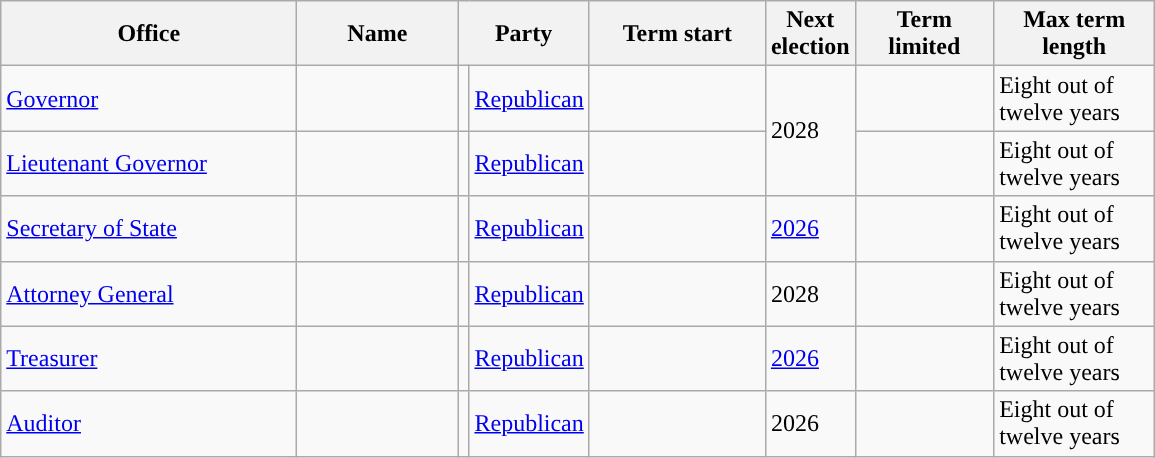<table class="sortable wikitable">
<tr>
<th scope="col" width=190>Office</th>
<th scope="col" width=100>Name</th>
<th scope="col" width=75 colspan=2>Party</th>
<th scope="col" width=110>Term start</th>
<th scope="col" width=50>Next election</th>
<th scope="col" width=85>Term limited</th>
<th scope="col" width=100>Max term length</th>
</tr>
<tr>
<td><a href='#'>Governor</a></td>
<td></td>
<td style="background-color:"></td>
<td><a href='#'>Republican</a></td>
<td></td>
<td rowspan=2>2028</td>
<td></td>
<td>Eight out of twelve years</td>
</tr>
<tr>
<td><a href='#'>Lieutenant Governor</a></td>
<td></td>
<td style="background-color:"></td>
<td><a href='#'>Republican</a></td>
<td></td>
<td></td>
<td>Eight out of twelve years</td>
</tr>
<tr>
<td><a href='#'>Secretary of State</a></td>
<td></td>
<td style="background-color:"></td>
<td><a href='#'>Republican</a></td>
<td></td>
<td><a href='#'>2026</a></td>
<td></td>
<td>Eight out of twelve years</td>
</tr>
<tr>
<td><a href='#'>Attorney General</a></td>
<td></td>
<td style="background-color:"></td>
<td><a href='#'>Republican</a></td>
<td></td>
<td>2028</td>
<td></td>
<td>Eight out of twelve years</td>
</tr>
<tr>
<td><a href='#'>Treasurer</a></td>
<td></td>
<td style="background-color:"></td>
<td><a href='#'>Republican</a></td>
<td></td>
<td><a href='#'>2026</a></td>
<td></td>
<td>Eight out of twelve years</td>
</tr>
<tr>
<td><a href='#'>Auditor</a></td>
<td></td>
<td style="background-color:"></td>
<td><a href='#'>Republican</a></td>
<td></td>
<td>2026</td>
<td></td>
<td>Eight out of twelve years</td>
</tr>
</table>
